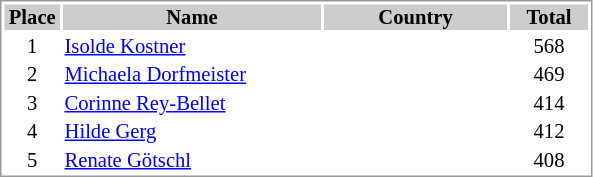<table border="0" style="border: 1px solid #999; background-color:#FFFFFF; text-align:left; font-size:86%; line-height:15px;">
<tr align="center" bgcolor="#CCCCCC">
<th width=35>Place</th>
<th width=170>Name</th>
<th width=120>Country</th>
<th width=50>Total</th>
</tr>
<tr>
<td align=center>1</td>
<td><a href='#'>Isolde Kostner</a></td>
<td></td>
<td align=center>568</td>
</tr>
<tr>
<td align=center>2</td>
<td><a href='#'>Michaela Dorfmeister</a></td>
<td></td>
<td align=center>469</td>
</tr>
<tr>
<td align=center>3</td>
<td><a href='#'>Corinne Rey-Bellet</a></td>
<td></td>
<td align=center>414</td>
</tr>
<tr>
<td align=center>4</td>
<td><a href='#'>Hilde Gerg</a></td>
<td></td>
<td align=center>412</td>
</tr>
<tr>
<td align=center>5</td>
<td><a href='#'>Renate Götschl</a></td>
<td></td>
<td align=center>408</td>
</tr>
</table>
